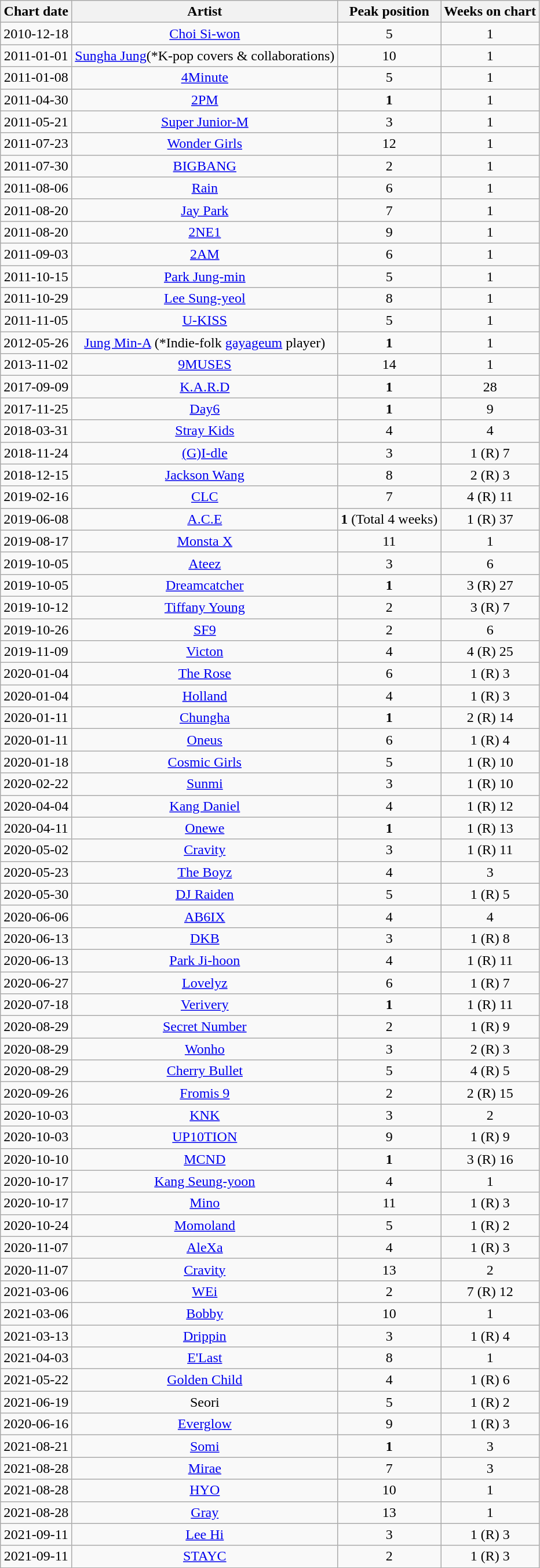<table class="wikitable sortable" style="text-align:center">
<tr>
<th>Chart date</th>
<th>Artist</th>
<th>Peak position</th>
<th>Weeks on chart</th>
</tr>
<tr>
<td>2010-12-18</td>
<td><a href='#'>Choi Si-won</a></td>
<td>5</td>
<td>1</td>
</tr>
<tr>
<td>2011-01-01</td>
<td><a href='#'>Sungha Jung</a>(*K-pop covers & collaborations)</td>
<td>10</td>
<td>1</td>
</tr>
<tr>
<td>2011-01-08</td>
<td><a href='#'>4Minute</a></td>
<td>5</td>
<td>1</td>
</tr>
<tr>
<td>2011-04-30</td>
<td><a href='#'>2PM</a></td>
<td><span><strong>1</strong></span></td>
<td>1</td>
</tr>
<tr>
<td>2011-05-21</td>
<td><a href='#'>Super Junior-M</a></td>
<td>3</td>
<td>1</td>
</tr>
<tr>
<td>2011-07-23</td>
<td><a href='#'>Wonder Girls</a></td>
<td>12</td>
<td>1</td>
</tr>
<tr>
<td>2011-07-30</td>
<td><a href='#'>BIGBANG</a></td>
<td>2</td>
<td>1</td>
</tr>
<tr>
<td>2011-08-06</td>
<td><a href='#'>Rain</a></td>
<td>6</td>
<td>1</td>
</tr>
<tr>
<td>2011-08-20</td>
<td><a href='#'>Jay Park</a></td>
<td>7</td>
<td>1</td>
</tr>
<tr>
<td>2011-08-20</td>
<td><a href='#'>2NE1</a></td>
<td>9</td>
<td>1</td>
</tr>
<tr>
<td>2011-09-03</td>
<td><a href='#'>2AM</a></td>
<td>6</td>
<td>1</td>
</tr>
<tr>
<td>2011-10-15</td>
<td><a href='#'>Park Jung-min</a></td>
<td>5</td>
<td>1</td>
</tr>
<tr>
<td>2011-10-29</td>
<td><a href='#'>Lee Sung-yeol</a></td>
<td>8</td>
<td>1</td>
</tr>
<tr>
<td>2011-11-05</td>
<td><a href='#'>U-KISS</a></td>
<td>5</td>
<td>1</td>
</tr>
<tr>
<td>2012-05-26</td>
<td><a href='#'>Jung Min-A</a> (*Indie-folk <a href='#'>gayageum</a> player)</td>
<td><span><strong>1</strong></span></td>
<td>1</td>
</tr>
<tr>
<td>2013-11-02</td>
<td><a href='#'>9MUSES</a></td>
<td>14</td>
<td>1</td>
</tr>
<tr>
<td>2017-09-09</td>
<td><a href='#'>K.A.R.D</a></td>
<td><span><strong>1</strong></span></td>
<td>28</td>
</tr>
<tr>
<td>2017-11-25</td>
<td><a href='#'>Day6</a></td>
<td><span><strong>1</strong></span></td>
<td>9</td>
</tr>
<tr>
<td>2018-03-31</td>
<td><a href='#'>Stray Kids</a></td>
<td>4</td>
<td>4</td>
</tr>
<tr>
<td>2018-11-24</td>
<td><a href='#'>(G)I-dle</a></td>
<td>3</td>
<td>1 (R) 7</td>
</tr>
<tr>
<td>2018-12-15</td>
<td><a href='#'>Jackson Wang</a></td>
<td>8</td>
<td>2 (R) 3</td>
</tr>
<tr>
<td>2019-02-16</td>
<td><a href='#'>CLC</a></td>
<td>7</td>
<td>4 (R) 11</td>
</tr>
<tr>
<td>2019-06-08</td>
<td><a href='#'>A.C.E</a></td>
<td><span><strong>1</strong> (Total 4 weeks)</span></td>
<td>1 (R) 37</td>
</tr>
<tr>
<td>2019-08-17</td>
<td><a href='#'>Monsta X</a></td>
<td>11</td>
<td>1</td>
</tr>
<tr>
<td>2019-10-05</td>
<td><a href='#'>Ateez</a></td>
<td>3</td>
<td>6</td>
</tr>
<tr>
<td>2019-10-05</td>
<td><a href='#'>Dreamcatcher</a></td>
<td><span><strong>1</strong></span></td>
<td>3 (R) 27</td>
</tr>
<tr>
<td>2019-10-12</td>
<td><a href='#'>Tiffany Young</a></td>
<td>2</td>
<td>3 (R) 7</td>
</tr>
<tr>
<td>2019-10-26</td>
<td><a href='#'>SF9</a></td>
<td>2</td>
<td>6</td>
</tr>
<tr>
<td>2019-11-09</td>
<td><a href='#'>Victon</a></td>
<td>4</td>
<td>4 (R) 25</td>
</tr>
<tr>
<td>2020-01-04</td>
<td><a href='#'>The Rose</a></td>
<td>6</td>
<td>1 (R) 3</td>
</tr>
<tr>
<td>2020-01-04</td>
<td><a href='#'>Holland</a></td>
<td>4</td>
<td>1 (R) 3</td>
</tr>
<tr>
<td>2020-01-11</td>
<td><a href='#'>Chungha</a></td>
<td><span><strong>1</strong></span></td>
<td>2 (R) 14</td>
</tr>
<tr>
<td>2020-01-11</td>
<td><a href='#'>Oneus</a></td>
<td>6</td>
<td>1 (R) 4</td>
</tr>
<tr>
<td>2020-01-18</td>
<td><a href='#'>Cosmic Girls</a></td>
<td>5</td>
<td>1 (R) 10</td>
</tr>
<tr>
<td>2020-02-22</td>
<td><a href='#'>Sunmi</a></td>
<td>3</td>
<td>1 (R) 10</td>
</tr>
<tr>
<td>2020-04-04</td>
<td><a href='#'>Kang Daniel</a></td>
<td>4</td>
<td>1 (R) 12</td>
</tr>
<tr>
<td>2020-04-11</td>
<td><a href='#'>Onewe</a></td>
<td><span><strong>1</strong></span></td>
<td>1 (R) 13</td>
</tr>
<tr>
<td>2020-05-02</td>
<td><a href='#'>Cravity</a></td>
<td>3</td>
<td>1 (R) 11</td>
</tr>
<tr>
<td>2020-05-23</td>
<td><a href='#'>The Boyz</a></td>
<td>4</td>
<td>3</td>
</tr>
<tr>
<td>2020-05-30</td>
<td><a href='#'>DJ Raiden</a></td>
<td>5</td>
<td>1 (R) 5</td>
</tr>
<tr>
<td>2020-06-06</td>
<td><a href='#'>AB6IX</a></td>
<td>4</td>
<td>4</td>
</tr>
<tr>
<td>2020-06-13</td>
<td><a href='#'>DKB</a></td>
<td>3</td>
<td>1 (R) 8</td>
</tr>
<tr>
<td>2020-06-13</td>
<td><a href='#'>Park Ji-hoon</a></td>
<td>4</td>
<td>1 (R) 11</td>
</tr>
<tr>
<td>2020-06-27</td>
<td><a href='#'>Lovelyz</a></td>
<td>6</td>
<td>1 (R) 7</td>
</tr>
<tr>
<td>2020-07-18</td>
<td><a href='#'>Verivery</a></td>
<td><span><strong>1</strong></span></td>
<td>1 (R) 11</td>
</tr>
<tr>
<td>2020-08-29</td>
<td><a href='#'>Secret Number</a></td>
<td>2</td>
<td>1 (R) 9</td>
</tr>
<tr>
<td>2020-08-29</td>
<td><a href='#'>Wonho</a></td>
<td>3</td>
<td>2 (R) 3</td>
</tr>
<tr>
<td>2020-08-29</td>
<td><a href='#'>Cherry Bullet</a></td>
<td>5</td>
<td>4 (R) 5</td>
</tr>
<tr>
<td>2020-09-26</td>
<td><a href='#'>Fromis 9</a></td>
<td>2</td>
<td>2 (R) 15</td>
</tr>
<tr>
<td>2020-10-03</td>
<td><a href='#'>KNK</a></td>
<td>3</td>
<td>2</td>
</tr>
<tr>
<td>2020-10-03</td>
<td><a href='#'>UP10TION</a></td>
<td>9</td>
<td>1 (R) 9</td>
</tr>
<tr>
<td>2020-10-10</td>
<td><a href='#'>MCND</a></td>
<td><span><strong>1</strong></span></td>
<td>3 (R) 16</td>
</tr>
<tr>
<td>2020-10-17</td>
<td><a href='#'>Kang Seung-yoon</a></td>
<td>4</td>
<td>1</td>
</tr>
<tr>
<td>2020-10-17</td>
<td><a href='#'>Mino</a></td>
<td>11</td>
<td>1 (R) 3</td>
</tr>
<tr>
<td>2020-10-24</td>
<td><a href='#'>Momoland</a></td>
<td>5</td>
<td>1 (R) 2</td>
</tr>
<tr>
<td>2020-11-07</td>
<td><a href='#'>AleXa</a></td>
<td>4</td>
<td>1 (R) 3</td>
</tr>
<tr>
<td>2020-11-07</td>
<td><a href='#'>Cravity</a></td>
<td>13</td>
<td>2</td>
</tr>
<tr>
<td>2021-03-06</td>
<td><a href='#'>WEi</a></td>
<td>2</td>
<td>7 (R) 12</td>
</tr>
<tr>
<td>2021-03-06</td>
<td><a href='#'>Bobby</a></td>
<td>10</td>
<td>1</td>
</tr>
<tr>
<td>2021-03-13</td>
<td><a href='#'>Drippin</a></td>
<td>3</td>
<td>1 (R) 4</td>
</tr>
<tr>
<td>2021-04-03</td>
<td><a href='#'>E'Last</a></td>
<td>8</td>
<td>1</td>
</tr>
<tr>
<td>2021-05-22</td>
<td><a href='#'>Golden Child</a></td>
<td>4</td>
<td>1 (R) 6</td>
</tr>
<tr>
<td>2021-06-19</td>
<td>Seori</td>
<td>5</td>
<td>1 (R) 2</td>
</tr>
<tr>
<td>2020-06-16</td>
<td><a href='#'>Everglow</a></td>
<td>9</td>
<td>1 (R) 3</td>
</tr>
<tr>
<td>2021-08-21</td>
<td><a href='#'>Somi</a></td>
<td><span><strong>1</strong></span></td>
<td>3</td>
</tr>
<tr>
<td>2021-08-28</td>
<td><a href='#'>Mirae</a></td>
<td>7</td>
<td>3</td>
</tr>
<tr>
<td>2021-08-28</td>
<td><a href='#'>HYO</a></td>
<td>10</td>
<td>1</td>
</tr>
<tr>
<td>2021-08-28</td>
<td><a href='#'>Gray</a></td>
<td>13</td>
<td>1</td>
</tr>
<tr>
<td>2021-09-11</td>
<td><a href='#'>Lee Hi</a></td>
<td>3</td>
<td>1 (R) 3</td>
</tr>
<tr>
<td>2021-09-11</td>
<td><a href='#'>STAYC</a></td>
<td>2</td>
<td>1 (R) 3</td>
</tr>
</table>
